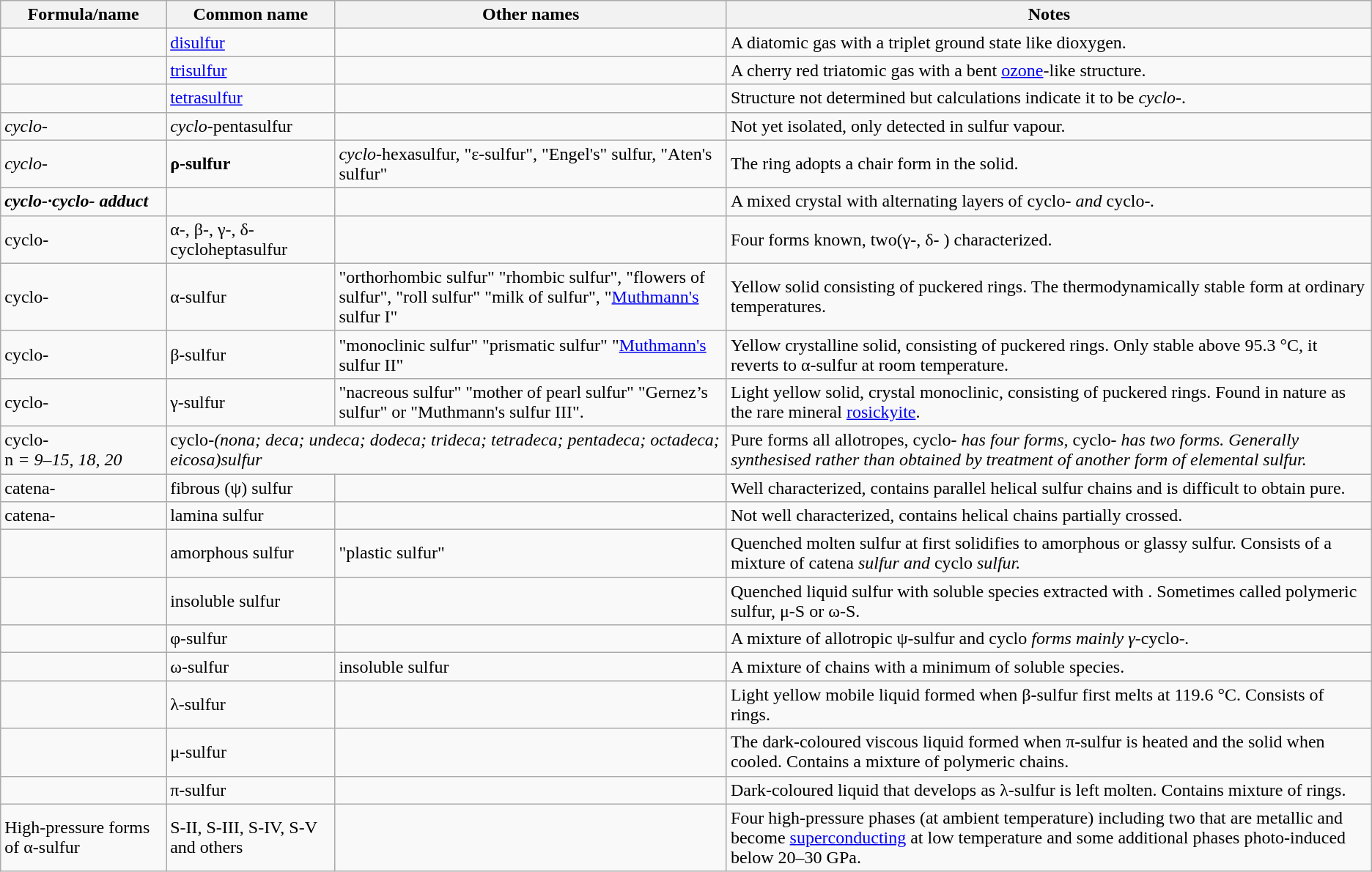<table class="wikitable">
<tr>
<th>Formula/name</th>
<th>Common name</th>
<th>Other names</th>
<th>Notes</th>
</tr>
<tr>
<td><strong></strong></td>
<td><a href='#'>disulfur</a></td>
<td></td>
<td>A diatomic gas with a triplet ground state like dioxygen.</td>
</tr>
<tr>
<td><strong></strong></td>
<td><a href='#'>trisulfur</a></td>
<td></td>
<td>A cherry red triatomic gas with a bent <a href='#'>ozone</a>-like structure.</td>
</tr>
<tr>
<td><strong></strong></td>
<td><a href='#'>tetrasulfur</a></td>
<td></td>
<td>Structure not determined but calculations indicate it to be <em>cyclo</em>-.</td>
</tr>
<tr>
<td><em>cyclo</em>-</td>
<td><em>cyclo</em>-pentasulfur</td>
<td></td>
<td>Not yet isolated, only detected in sulfur vapour.</td>
</tr>
<tr>
<td><em>cyclo</em>-</td>
<td><strong>ρ-sulfur</strong></td>
<td><em>cyclo</em>-hexasulfur, "ε-sulfur", "Engel's" sulfur, "Aten's sulfur"</td>
<td>The ring adopts a chair form in the solid.</td>
</tr>
<tr>
<td><strong><em>cyclo<em>-·</em>cyclo<em>- adduct<strong></td>
<td></td>
<td></td>
<td>A mixed crystal with alternating layers of </em>cyclo<em>- and </em>cyclo<em>-.</td>
</tr>
<tr>
<td></em>cyclo<em>-</td>
<td></strong>α-, β-, γ-, δ- cycloheptasulfur<strong></td>
<td></td>
<td>Four forms known, two(γ-, δ- ) characterized.</td>
</tr>
<tr>
<td></em>cyclo<em>-</td>
<td></strong>α-sulfur<strong></td>
<td>"orthorhombic sulfur" "rhombic sulfur", "flowers of sulfur", "roll sulfur" "milk of sulfur", "<a href='#'>Muthmann's</a> sulfur I"</td>
<td>Yellow solid consisting of  puckered rings. The thermodynamically stable form at ordinary temperatures.</td>
</tr>
<tr>
<td></em>cyclo<em>-</td>
<td></strong>β-sulfur<strong></td>
<td>"monoclinic sulfur" "prismatic sulfur" "<a href='#'>Muthmann's</a> sulfur II"</td>
<td>Yellow crystalline solid, consisting of  puckered rings. Only stable above 95.3 °C, it reverts to α-sulfur at room temperature.</td>
</tr>
<tr>
<td></em>cyclo<em>-</td>
<td></strong>γ-sulfur<strong></td>
<td>"nacreous sulfur" "mother of pearl sulfur" "Gernez’s sulfur" or "Muthmann's sulfur III".</td>
<td>Light yellow solid, crystal monoclinic, consisting of  puckered rings. Found in nature as the rare mineral <a href='#'>rosickyite</a>.</td>
</tr>
<tr>
<td></strong>cyclo- <br></em>n<em> = 9–15, 18, 20<strong></td>
<td colspan=2></em>cyclo<em>-(nona; deca; undeca; dodeca; trideca; tetradeca; pentadeca; octadeca; eicosa)sulfur</td>
<td>Pure forms all allotropes, </em>cyclo<em>- has four forms, </em>cyclo<em>- has two forms. Generally synthesised rather than obtained by treatment of another form of elemental sulfur.</td>
</tr>
<tr>
<td></em>catena<em>-</td>
<td></strong>fibrous (ψ) sulfur<strong></td>
<td></td>
<td>Well characterized, contains parallel helical sulfur chains and is difficult to obtain pure.</td>
</tr>
<tr>
<td></em>catena<em>-</td>
<td></strong>lamina sulfur<strong></td>
<td></td>
<td>Not well characterized, contains helical chains partially crossed.</td>
</tr>
<tr>
<td></td>
<td>amorphous sulfur</td>
<td>"plastic sulfur"</td>
<td>Quenched molten sulfur at first solidifies to amorphous or glassy sulfur. Consists of a mixture of </em>catena<em> sulfur and </em>cyclo<em> sulfur.</td>
</tr>
<tr>
<td></td>
<td>insoluble sulfur</td>
<td></td>
<td>Quenched liquid sulfur with soluble species extracted with . Sometimes called polymeric sulfur, μ-S or ω-S.</td>
</tr>
<tr>
<td></td>
<td>φ-sulfur</td>
<td></td>
<td>A mixture of allotropic ψ-sulfur and </em>cyclo<em> forms mainly γ-</em>cyclo<em>-.</td>
</tr>
<tr>
<td></td>
<td>ω-sulfur</td>
<td>insoluble sulfur</td>
<td>A mixture of chains with a minimum of soluble species.</td>
</tr>
<tr>
<td></td>
<td>λ-sulfur</td>
<td></td>
<td>Light yellow mobile liquid formed when β-sulfur first melts at 119.6 °C. Consists of  rings.</td>
</tr>
<tr>
<td></td>
<td>μ-sulfur</td>
<td></td>
<td>The dark-coloured viscous liquid formed when π-sulfur is heated and the solid when cooled. Contains a mixture of polymeric chains.</td>
</tr>
<tr>
<td></td>
<td>π-sulfur</td>
<td></td>
<td>Dark-coloured liquid that develops as λ-sulfur is left molten. Contains mixture of  rings.</td>
</tr>
<tr>
<td>High-pressure forms of α-sulfur</td>
<td>S-II, S-III, S-IV, S-V and others</td>
<td></td>
<td>Four high-pressure phases (at ambient temperature) including two that are metallic and become <a href='#'>superconducting</a> at low temperature and some additional phases photo-induced below 20–30 GPa.</td>
</tr>
</table>
